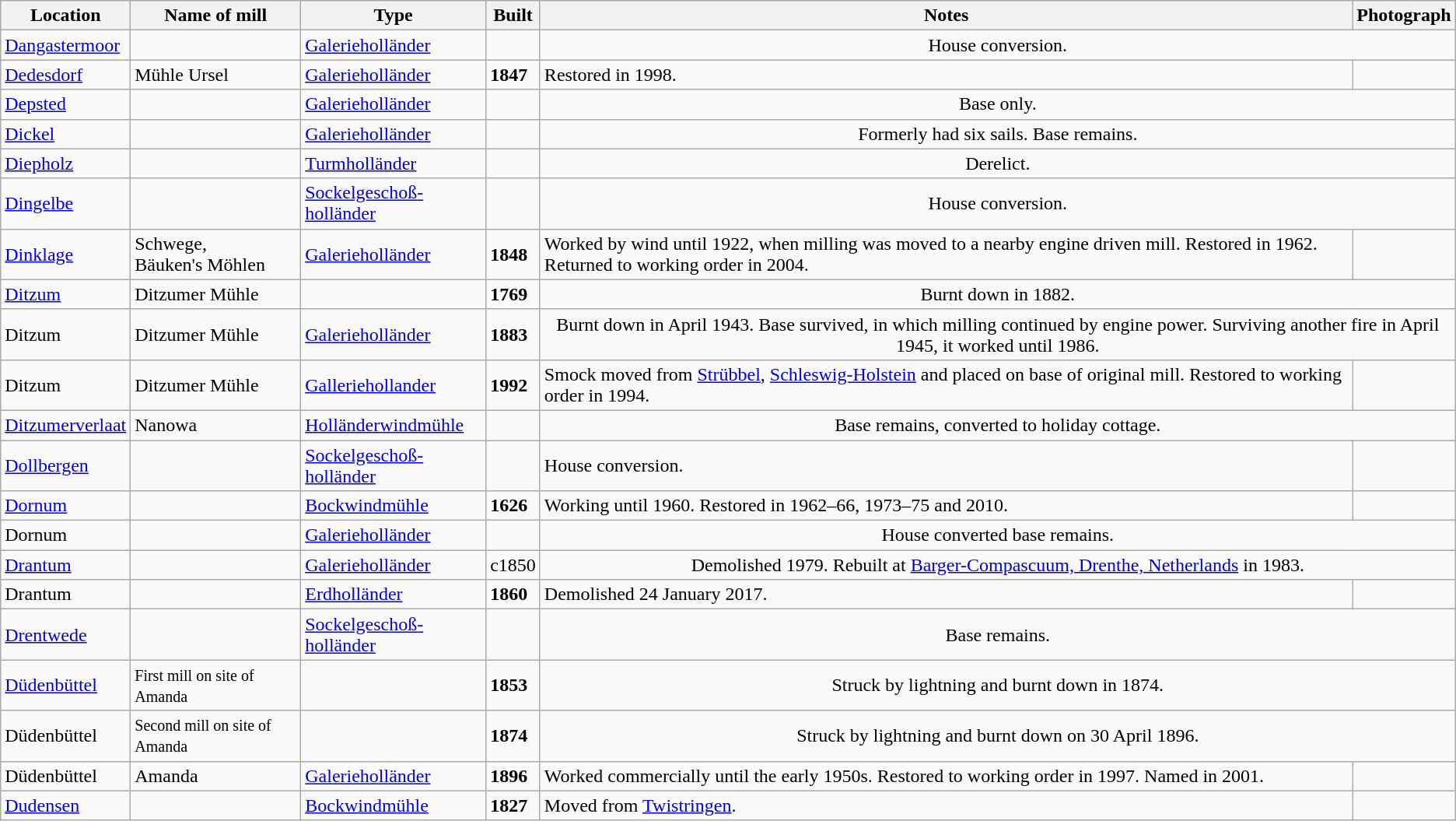<table class="wikitable sortable">
<tr>
<th>Location</th>
<th>Name of mill</th>
<th>Type</th>
<th>Built</th>
<th class="unsortable">Notes</th>
<th class="unsortable">Photograph</th>
</tr>
<tr>
<td><a href='#'>Dangastermoor</a></td>
<td></td>
<td><a href='#'>Galerieholländer</a></td>
<td></td>
<td colspan="2" style="text-align:center;">House conversion.</td>
</tr>
<tr>
<td><a href='#'>Dedesdorf</a></td>
<td>Mühle Ursel</td>
<td><a href='#'>Galerieholländer</a></td>
<td><strong>1847</strong></td>
<td>Restored in 1998.</td>
<td></td>
</tr>
<tr>
<td><a href='#'>Depsted</a></td>
<td></td>
<td><a href='#'>Galerieholländer</a></td>
<td></td>
<td colspan="2" style="text-align:center;">Base only.</td>
</tr>
<tr>
<td><a href='#'>Dickel</a></td>
<td></td>
<td><a href='#'>Galerieholländer</a></td>
<td></td>
<td colspan="2" style="text-align:center;">Formerly had six sails. Base remains.</td>
</tr>
<tr>
<td><a href='#'>Diepholz</a></td>
<td></td>
<td><a href='#'>Turmholländer</a></td>
<td></td>
<td colspan="2" style="text-align:center;">Derelict.</td>
</tr>
<tr>
<td><a href='#'>Dingelbe</a></td>
<td></td>
<td><a href='#'>Sockelgeschoß­holländer</a></td>
<td></td>
<td colspan="2" style="text-align:center;">House conversion.</td>
</tr>
<tr>
<td><a href='#'>Dinklage</a></td>
<td>Schwege,<br>Bäuken's Möhlen</td>
<td><a href='#'>Galerieholländer</a></td>
<td><strong>1848</strong></td>
<td>Worked by wind until 1922, when milling was moved to a nearby engine driven mill. Restored in 1962. Returned to working order in 2004.</td>
<td></td>
</tr>
<tr>
<td><a href='#'>Ditzum</a></td>
<td>Ditzumer Mühle</td>
<td></td>
<td><strong>1769</strong></td>
<td colspan="2" style="text-align:center;">Burnt down in 1882.</td>
</tr>
<tr>
<td>Ditzum</td>
<td>Ditzumer Mühle</td>
<td><a href='#'>Galerieholländer</a></td>
<td><strong>1883</strong></td>
<td colspan="2" style="text-align:center;">Burnt down in April 1943. Base survived, in which milling continued by engine power. Surviving another fire in April 1945, it worked until 1986.</td>
</tr>
<tr>
<td>Ditzum</td>
<td>Ditzumer Mühle</td>
<td><a href='#'>Galleriehollander</a></td>
<td><strong>1992</strong></td>
<td>Smock moved from <a href='#'>Strübbel</a>, <a href='#'>Schleswig-Holstein</a> and placed on base of original mill. Restored to working order in 1994.</td>
<td></td>
</tr>
<tr>
<td><a href='#'>Ditzumerverlaat</a></td>
<td>Nanowa</td>
<td><a href='#'>Holländerwindmühle</a></td>
<td></td>
<td colspan="2" style="text-align:center;">Base remains, converted to holiday cottage.</td>
</tr>
<tr>
<td><a href='#'>Dollbergen</a></td>
<td></td>
<td><a href='#'>Sockelgeschoß­holländer</a></td>
<td></td>
<td>House conversion.</td>
<td></td>
</tr>
<tr>
<td><a href='#'>Dornum</a></td>
<td></td>
<td><a href='#'>Bockwindmühle</a></td>
<td><strong>1626</strong></td>
<td>Working until 1960. Restored in 1962–66, 1973–75 and 2010.</td>
<td></td>
</tr>
<tr>
<td>Dornum</td>
<td></td>
<td><a href='#'>Galerieholländer</a></td>
<td></td>
<td colspan="2" style="text-align:center;">House converted base remains.</td>
</tr>
<tr>
<td><a href='#'>Drantum</a></td>
<td></td>
<td><a href='#'>Galerieholländer</a></td>
<td>c1850</td>
<td colspan="2" style="text-align:center;">Demolished 1979. Rebuilt at <a href='#'>Barger-Compascuum, Drenthe, Netherlands</a> in 1983.</td>
</tr>
<tr>
<td>Drantum</td>
<td></td>
<td><a href='#'>Erdholländer</a></td>
<td><strong>1860</strong></td>
<td>Demolished 24 January 2017.</td>
<td></td>
</tr>
<tr>
<td><a href='#'>Drentwede</a></td>
<td></td>
<td><a href='#'>Sockelgeschoß­holländer</a></td>
<td></td>
<td colspan="2" style="text-align:center;">Base remains.</td>
</tr>
<tr>
<td><a href='#'>Düdenbüttel</a></td>
<td><small>First mill on site of Amanda</small></td>
<td></td>
<td><strong>1853</strong></td>
<td colspan="2" style="text-align:center;">Struck by lightning and burnt down in 1874.</td>
</tr>
<tr>
<td>Düdenbüttel</td>
<td><small>Second mill on site of Amanda</small></td>
<td></td>
<td><strong>1874</strong></td>
<td colspan="2" style="text-align:center;">Struck by lightning and burnt down on 30 April 1896.</td>
</tr>
<tr>
<td>Düdenbüttel</td>
<td>Amanda</td>
<td><a href='#'>Galerieholländer</a></td>
<td><strong>1896</strong></td>
<td>Worked commercially until the early 1950s. Restored to working order in 1997. Named in 2001.</td>
<td></td>
</tr>
<tr>
<td><a href='#'>Dudensen</a></td>
<td></td>
<td><a href='#'>Bockwindmühle</a></td>
<td><strong>1827</strong></td>
<td>Moved from <a href='#'>Twistringen</a>.</td>
<td></td>
</tr>
</table>
